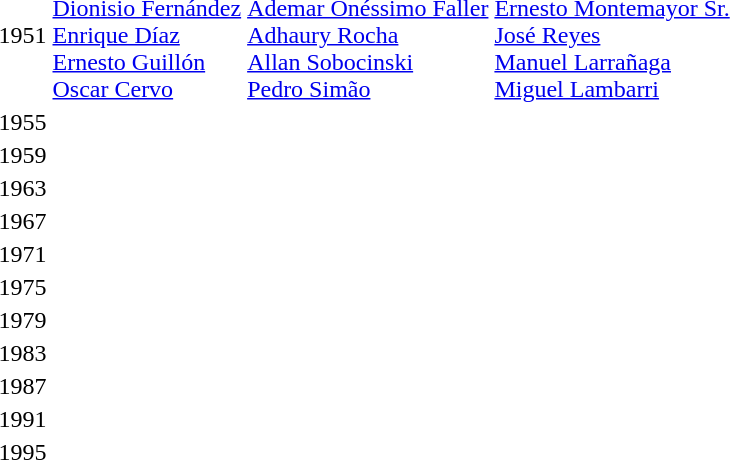<table>
<tr>
<td>1951</td>
<td><br><a href='#'>Dionisio Fernández</a> <br> <a href='#'>Enrique Díaz</a> <br> <a href='#'>Ernesto Guillón</a> <br> <a href='#'>Oscar Cervo</a></td>
<td><br><a href='#'>Ademar Onéssimo Faller</a> <br> <a href='#'>Adhaury Rocha</a> <br> <a href='#'>Allan Sobocinski</a> <br> <a href='#'>Pedro Simão</a></td>
<td><br><a href='#'>Ernesto Montemayor Sr.</a> <br> <a href='#'>José Reyes</a> <br> <a href='#'>Manuel Larrañaga</a> <br> <a href='#'>Miguel Lambarri</a></td>
</tr>
<tr>
<td>1955</td>
<td></td>
<td></td>
<td></td>
</tr>
<tr>
<td>1959</td>
<td></td>
<td></td>
<td></td>
</tr>
<tr>
<td>1963</td>
<td></td>
<td></td>
<td></td>
</tr>
<tr>
<td>1967</td>
<td></td>
<td></td>
<td></td>
</tr>
<tr>
<td>1971</td>
<td></td>
<td></td>
<td></td>
</tr>
<tr>
<td>1975</td>
<td></td>
<td></td>
<td></td>
</tr>
<tr>
<td>1979</td>
<td></td>
<td></td>
<td></td>
</tr>
<tr>
<td>1983</td>
<td></td>
<td></td>
<td></td>
</tr>
<tr>
<td>1987</td>
<td></td>
<td></td>
<td></td>
</tr>
<tr>
<td>1991</td>
<td></td>
<td></td>
<td></td>
</tr>
<tr>
<td>1995</td>
<td></td>
<td></td>
<td></td>
</tr>
</table>
